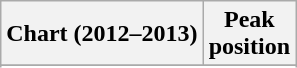<table class="wikitable sortable">
<tr>
<th align="left">Chart (2012–2013)</th>
<th align="center">Peak<br>position</th>
</tr>
<tr>
</tr>
<tr>
</tr>
<tr>
</tr>
<tr>
</tr>
</table>
